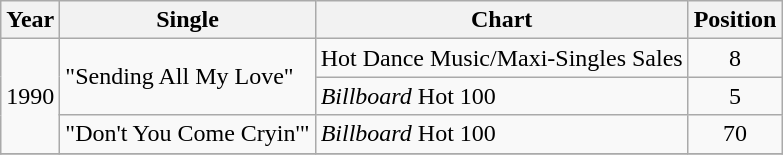<table class="wikitable">
<tr>
<th>Year</th>
<th>Single</th>
<th>Chart</th>
<th>Position</th>
</tr>
<tr>
<td rowspan="3">1990</td>
<td rowspan="2">"Sending All My Love"</td>
<td>Hot Dance Music/Maxi-Singles Sales</td>
<td align="center">8</td>
</tr>
<tr>
<td><em>Billboard</em> Hot 100</td>
<td align="center">5</td>
</tr>
<tr>
<td rowspan="1">"Don't You Come Cryin'"</td>
<td><em>Billboard</em> Hot 100</td>
<td align="center">70</td>
</tr>
<tr>
</tr>
</table>
